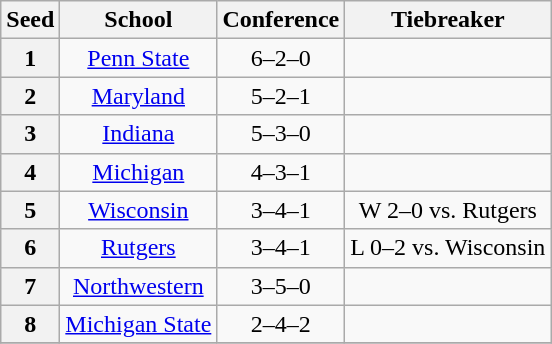<table class="wikitable" style="text-align:center">
<tr>
<th>Seed</th>
<th>School</th>
<th>Conference</th>
<th>Tiebreaker</th>
</tr>
<tr>
<th>1</th>
<td><a href='#'>Penn State</a></td>
<td>6–2–0</td>
<td></td>
</tr>
<tr>
<th>2</th>
<td><a href='#'>Maryland</a></td>
<td>5–2–1</td>
<td></td>
</tr>
<tr>
<th>3</th>
<td><a href='#'>Indiana</a></td>
<td>5–3–0</td>
<td></td>
</tr>
<tr>
<th>4</th>
<td><a href='#'>Michigan</a></td>
<td>4–3–1</td>
<td></td>
</tr>
<tr>
<th>5</th>
<td><a href='#'>Wisconsin</a></td>
<td>3–4–1</td>
<td>W 2–0 vs. Rutgers</td>
</tr>
<tr>
<th>6</th>
<td><a href='#'>Rutgers</a></td>
<td>3–4–1</td>
<td>L 0–2 vs. Wisconsin</td>
</tr>
<tr>
<th>7</th>
<td><a href='#'>Northwestern</a></td>
<td>3–5–0</td>
<td></td>
</tr>
<tr>
<th>8</th>
<td><a href='#'>Michigan State</a></td>
<td>2–4–2</td>
<td></td>
</tr>
<tr>
</tr>
</table>
